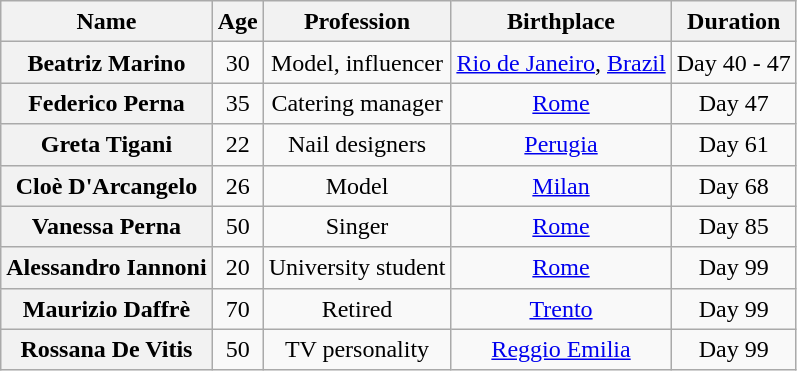<table class="wikitable sortable" style="text-align:center; line-height:20px; width:auto;">
<tr>
<th>Name</th>
<th>Age</th>
<th>Profession</th>
<th>Birthplace</th>
<th>Duration</th>
</tr>
<tr>
<th>Beatriz Marino</th>
<td>30</td>
<td>Model, influencer</td>
<td><a href='#'>Rio de Janeiro</a>, <a href='#'>Brazil</a></td>
<td>Day 40 - 47</td>
</tr>
<tr>
<th>Federico Perna</th>
<td>35</td>
<td>Catering manager</td>
<td><a href='#'>Rome</a></td>
<td>Day 47</td>
</tr>
<tr>
<th>Greta Tigani</th>
<td>22</td>
<td>Nail designers</td>
<td><a href='#'>Perugia</a></td>
<td>Day 61</td>
</tr>
<tr>
<th>Cloè D'Arcangelo</th>
<td>26</td>
<td>Model</td>
<td><a href='#'>Milan</a></td>
<td>Day 68</td>
</tr>
<tr>
<th>Vanessa Perna</th>
<td>50</td>
<td>Singer</td>
<td><a href='#'>Rome</a></td>
<td>Day 85</td>
</tr>
<tr>
<th>Alessandro Iannoni</th>
<td>20</td>
<td>University student</td>
<td><a href='#'>Rome</a></td>
<td>Day 99</td>
</tr>
<tr>
<th>Maurizio Daffrè</th>
<td>70</td>
<td>Retired</td>
<td><a href='#'>Trento</a></td>
<td>Day 99</td>
</tr>
<tr>
<th>Rossana De Vitis</th>
<td>50</td>
<td>TV personality</td>
<td><a href='#'>Reggio Emilia</a></td>
<td>Day 99</td>
</tr>
</table>
